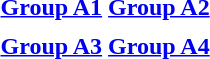<table>
<tr style="text-align:center">
<th><a href='#'>Group A1</a></th>
<th><a href='#'>Group A2</a></th>
</tr>
<tr style="vertical-align:top">
<td></td>
<td></td>
</tr>
<tr style="text-align:center">
<th><a href='#'>Group A3</a></th>
<th><a href='#'>Group A4</a></th>
</tr>
<tr style="vertical-align:top">
<td></td>
<td></td>
</tr>
</table>
